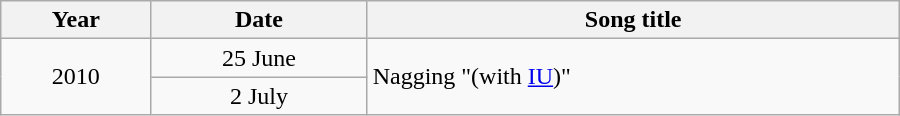<table class="wikitable" style="width:600px">
<tr>
<th>Year</th>
<th>Date</th>
<th>Song title</th>
</tr>
<tr>
<td align="center" rowspan="2">2010</td>
<td align="center" rowspan="1">25 June</td>
<td rowspan="2">Nagging "(with <a href='#'>IU</a>)"</td>
</tr>
<tr>
<td align="center" rowspan="1">2 July</td>
</tr>
</table>
